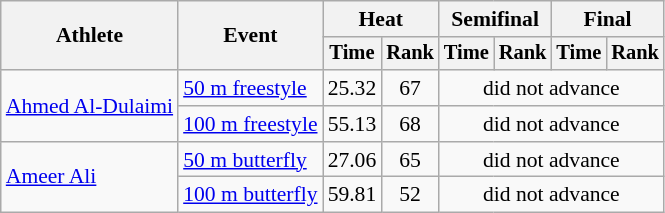<table class=wikitable style="font-size:90%">
<tr>
<th rowspan="2">Athlete</th>
<th rowspan="2">Event</th>
<th colspan="2">Heat</th>
<th colspan="2">Semifinal</th>
<th colspan="2">Final</th>
</tr>
<tr style="font-size:95%">
<th>Time</th>
<th>Rank</th>
<th>Time</th>
<th>Rank</th>
<th>Time</th>
<th>Rank</th>
</tr>
<tr align=center>
<td align=left rowspan=2><a href='#'>Ahmed Al-Dulaimi</a></td>
<td align=left><a href='#'>50 m freestyle</a></td>
<td>25.32</td>
<td>67</td>
<td colspan=4>did not advance</td>
</tr>
<tr align=center>
<td align=left><a href='#'>100 m freestyle</a></td>
<td>55.13</td>
<td>68</td>
<td colspan=4>did not advance</td>
</tr>
<tr align=center>
<td align=left rowspan=2><a href='#'>Ameer Ali</a></td>
<td align=left><a href='#'>50 m butterfly</a></td>
<td>27.06</td>
<td>65</td>
<td colspan=4>did not advance</td>
</tr>
<tr align=center>
<td align=left><a href='#'>100 m butterfly</a></td>
<td>59.81</td>
<td>52</td>
<td colspan=4>did not advance</td>
</tr>
</table>
